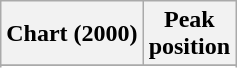<table class="wikitable sortable">
<tr>
<th scope="col">Chart (2000)</th>
<th scope="col">Peak<br>position</th>
</tr>
<tr>
</tr>
<tr>
</tr>
</table>
